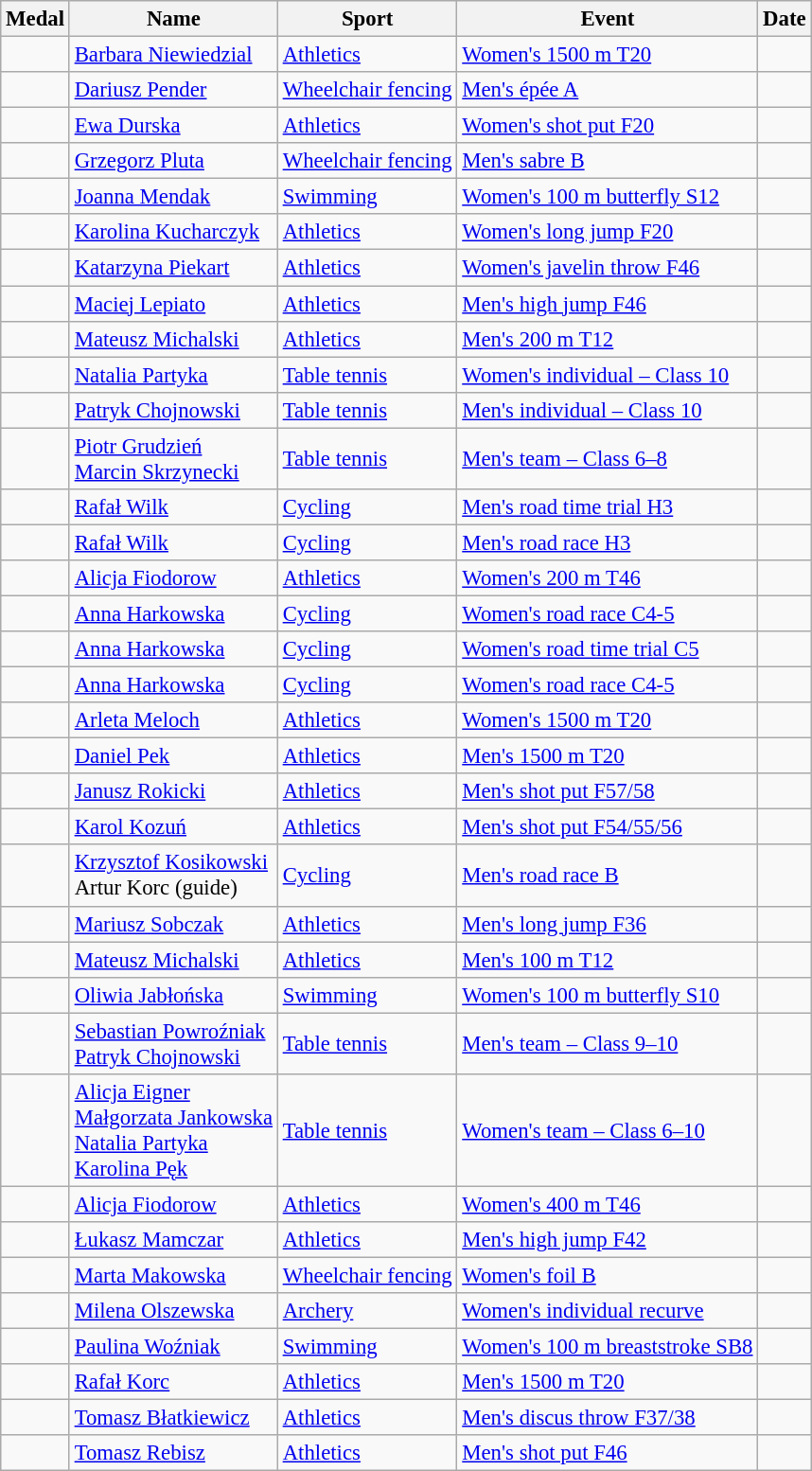<table class="wikitable sortable" style="font-size:95%">
<tr>
<th>Medal</th>
<th>Name</th>
<th>Sport</th>
<th>Event</th>
<th>Date</th>
</tr>
<tr>
<td></td>
<td><a href='#'>Barbara Niewiedzial</a></td>
<td><a href='#'>Athletics</a></td>
<td><a href='#'>Women's 1500 m T20</a></td>
<td></td>
</tr>
<tr>
<td></td>
<td><a href='#'>Dariusz Pender</a></td>
<td><a href='#'>Wheelchair fencing</a></td>
<td><a href='#'>Men's épée A</a></td>
<td></td>
</tr>
<tr>
<td></td>
<td><a href='#'>Ewa Durska</a></td>
<td><a href='#'>Athletics</a></td>
<td><a href='#'>Women's shot put F20</a></td>
<td></td>
</tr>
<tr>
<td></td>
<td><a href='#'>Grzegorz Pluta</a></td>
<td><a href='#'>Wheelchair fencing</a></td>
<td><a href='#'>Men's sabre B</a></td>
<td></td>
</tr>
<tr>
<td></td>
<td><a href='#'>Joanna Mendak</a></td>
<td><a href='#'>Swimming</a></td>
<td><a href='#'>Women's 100 m butterfly S12</a></td>
<td></td>
</tr>
<tr>
<td></td>
<td><a href='#'>Karolina Kucharczyk</a></td>
<td><a href='#'>Athletics</a></td>
<td><a href='#'>Women's long jump F20</a></td>
<td></td>
</tr>
<tr>
<td></td>
<td><a href='#'>Katarzyna Piekart</a></td>
<td><a href='#'>Athletics</a></td>
<td><a href='#'>Women's javelin throw F46</a></td>
<td></td>
</tr>
<tr>
<td></td>
<td><a href='#'>Maciej Lepiato</a></td>
<td><a href='#'>Athletics</a></td>
<td><a href='#'>Men's high jump F46</a></td>
<td></td>
</tr>
<tr>
<td></td>
<td><a href='#'>Mateusz Michalski</a></td>
<td><a href='#'>Athletics</a></td>
<td><a href='#'>Men's 200 m T12</a></td>
<td></td>
</tr>
<tr>
<td></td>
<td><a href='#'>Natalia Partyka</a></td>
<td><a href='#'>Table tennis</a></td>
<td><a href='#'>Women's individual – Class 10</a></td>
<td></td>
</tr>
<tr>
<td></td>
<td><a href='#'>Patryk Chojnowski</a></td>
<td><a href='#'>Table tennis</a></td>
<td><a href='#'>Men's individual – Class 10</a></td>
<td></td>
</tr>
<tr>
<td></td>
<td><a href='#'>Piotr Grudzień</a><br><a href='#'>Marcin Skrzynecki</a></td>
<td><a href='#'>Table tennis</a></td>
<td><a href='#'>Men's team – Class 6–8</a></td>
<td></td>
</tr>
<tr>
<td></td>
<td><a href='#'>Rafał Wilk</a></td>
<td><a href='#'>Cycling</a></td>
<td><a href='#'>Men's road time trial H3</a></td>
<td></td>
</tr>
<tr>
<td></td>
<td><a href='#'>Rafał Wilk</a></td>
<td><a href='#'>Cycling</a></td>
<td><a href='#'>Men's road race H3</a></td>
<td></td>
</tr>
<tr>
<td></td>
<td><a href='#'>Alicja Fiodorow</a></td>
<td><a href='#'>Athletics</a></td>
<td><a href='#'>Women's 200 m T46</a></td>
<td></td>
</tr>
<tr>
<td></td>
<td><a href='#'>Anna Harkowska</a></td>
<td><a href='#'>Cycling</a></td>
<td><a href='#'>Women's road race C4-5</a></td>
<td></td>
</tr>
<tr>
<td></td>
<td><a href='#'>Anna Harkowska</a></td>
<td><a href='#'>Cycling</a></td>
<td><a href='#'>Women's road time trial C5</a></td>
<td></td>
</tr>
<tr>
<td></td>
<td><a href='#'>Anna Harkowska</a></td>
<td><a href='#'>Cycling</a></td>
<td><a href='#'>Women's road race C4-5</a></td>
<td></td>
</tr>
<tr>
<td></td>
<td><a href='#'>Arleta Meloch</a></td>
<td><a href='#'>Athletics</a></td>
<td><a href='#'>Women's 1500 m T20</a></td>
<td></td>
</tr>
<tr>
<td></td>
<td><a href='#'>Daniel Pek</a></td>
<td><a href='#'>Athletics</a></td>
<td><a href='#'>Men's 1500 m T20</a></td>
<td></td>
</tr>
<tr>
<td></td>
<td><a href='#'>Janusz Rokicki</a></td>
<td><a href='#'>Athletics</a></td>
<td><a href='#'>Men's shot put F57/58</a></td>
<td></td>
</tr>
<tr>
<td></td>
<td><a href='#'>Karol Kozuń</a></td>
<td><a href='#'>Athletics</a></td>
<td><a href='#'>Men's shot put F54/55/56</a></td>
<td></td>
</tr>
<tr>
<td></td>
<td><a href='#'>Krzysztof Kosikowski</a><br>Artur Korc (guide)</td>
<td><a href='#'>Cycling</a></td>
<td><a href='#'>Men's road race B</a></td>
<td></td>
</tr>
<tr>
<td></td>
<td><a href='#'>Mariusz Sobczak</a></td>
<td><a href='#'>Athletics</a></td>
<td><a href='#'>Men's long jump F36</a></td>
<td></td>
</tr>
<tr>
<td></td>
<td><a href='#'>Mateusz Michalski</a></td>
<td><a href='#'>Athletics</a></td>
<td><a href='#'>Men's 100 m T12</a></td>
<td></td>
</tr>
<tr>
<td></td>
<td><a href='#'>Oliwia Jabłońska</a></td>
<td><a href='#'>Swimming</a></td>
<td><a href='#'>Women's 100 m butterfly S10</a></td>
<td></td>
</tr>
<tr>
<td></td>
<td><a href='#'>Sebastian Powroźniak</a><br><a href='#'>Patryk Chojnowski</a></td>
<td><a href='#'>Table tennis</a></td>
<td><a href='#'>Men's team – Class 9–10</a></td>
<td></td>
</tr>
<tr>
<td></td>
<td><a href='#'>Alicja Eigner</a><br><a href='#'>Małgorzata Jankowska</a><br><a href='#'>Natalia Partyka</a><br><a href='#'>Karolina Pęk</a></td>
<td><a href='#'>Table tennis</a></td>
<td><a href='#'>Women's team – Class 6–10</a></td>
<td></td>
</tr>
<tr>
<td></td>
<td><a href='#'>Alicja Fiodorow</a></td>
<td><a href='#'>Athletics</a></td>
<td><a href='#'>Women's 400 m T46</a></td>
<td></td>
</tr>
<tr>
<td></td>
<td><a href='#'>Łukasz Mamczar</a></td>
<td><a href='#'>Athletics</a></td>
<td><a href='#'>Men's high jump F42</a></td>
<td></td>
</tr>
<tr>
<td></td>
<td><a href='#'>Marta Makowska</a></td>
<td><a href='#'>Wheelchair fencing</a></td>
<td><a href='#'>Women's foil B</a></td>
<td></td>
</tr>
<tr>
<td></td>
<td><a href='#'>Milena Olszewska</a></td>
<td><a href='#'>Archery</a></td>
<td><a href='#'>Women's individual recurve</a></td>
<td></td>
</tr>
<tr>
<td></td>
<td><a href='#'>Paulina Woźniak</a></td>
<td><a href='#'>Swimming</a></td>
<td><a href='#'>Women's 100 m breaststroke SB8</a></td>
<td></td>
</tr>
<tr>
<td></td>
<td><a href='#'>Rafał Korc</a></td>
<td><a href='#'>Athletics</a></td>
<td><a href='#'>Men's 1500 m T20</a></td>
<td></td>
</tr>
<tr>
<td></td>
<td><a href='#'>Tomasz Błatkiewicz</a></td>
<td><a href='#'>Athletics</a></td>
<td><a href='#'>Men's discus throw F37/38</a></td>
<td></td>
</tr>
<tr>
<td></td>
<td><a href='#'>Tomasz Rebisz</a></td>
<td><a href='#'>Athletics</a></td>
<td><a href='#'>Men's shot put F46</a></td>
<td></td>
</tr>
</table>
